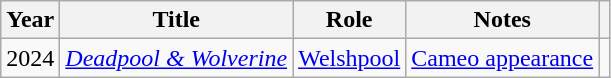<table class="wikitable">
<tr>
<th>Year</th>
<th>Title</th>
<th>Role</th>
<th>Notes</th>
<th></th>
</tr>
<tr>
<td>2024</td>
<td><em><a href='#'>Deadpool & Wolverine</a></em></td>
<td><a href='#'>Welshpool</a></td>
<td><a href='#'>Cameo appearance</a></td>
<td style="text-align:center;"></td>
</tr>
</table>
